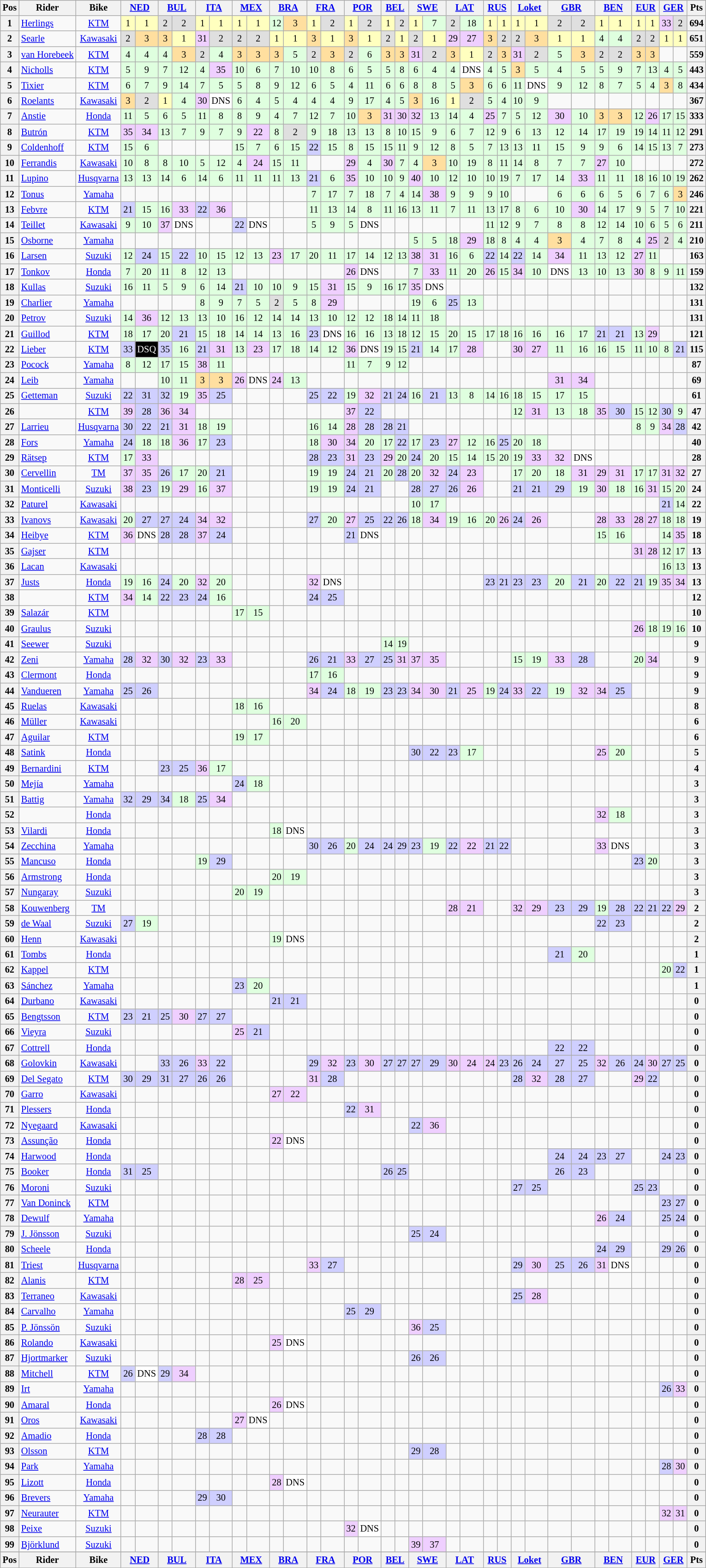<table align="left"| class="wikitable" style="font-size: 85%; text-align: center">
<tr valign="top">
<th valign="middle">Pos</th>
<th valign="middle">Rider</th>
<th valign="middle">Bike</th>
<th colspan=2><a href='#'>NED</a><br></th>
<th colspan=2><a href='#'>BUL</a><br></th>
<th colspan=2><a href='#'>ITA</a><br></th>
<th colspan=2><a href='#'>MEX</a><br></th>
<th colspan=2><a href='#'>BRA</a><br></th>
<th colspan=2><a href='#'>FRA</a><br></th>
<th colspan=2><a href='#'>POR</a><br></th>
<th colspan=2><a href='#'>BEL</a><br></th>
<th colspan=2><a href='#'>SWE</a><br></th>
<th colspan=2><a href='#'>LAT</a><br></th>
<th colspan=2><a href='#'>RUS</a><br></th>
<th colspan=2><a href='#'>Loket</a><br></th>
<th colspan=2><a href='#'>GBR</a><br></th>
<th colspan=2><a href='#'>BEN</a><br></th>
<th colspan=2><a href='#'>EUR</a><br></th>
<th colspan=2><a href='#'>GER</a><br></th>
<th valign="middle">Pts</th>
</tr>
<tr>
<th>1</th>
<td align=left> <a href='#'>Herlings</a></td>
<td><a href='#'>KTM</a></td>
<td style="background:#ffffbf;">1</td>
<td style="background:#ffffbf;">1</td>
<td style="background:#dfdfdf;">2</td>
<td style="background:#dfdfdf;">2</td>
<td style="background:#ffffbf;">1</td>
<td style="background:#ffffbf;">1</td>
<td style="background:#ffffbf;">1</td>
<td style="background:#ffffbf;">1</td>
<td style="background:#dfffdf;">12</td>
<td style="background:#ffdf9f;">3</td>
<td style="background:#ffffbf;">1</td>
<td style="background:#dfdfdf;">2</td>
<td style="background:#ffffbf;">1</td>
<td style="background:#dfdfdf;">2</td>
<td style="background:#ffffbf;">1</td>
<td style="background:#dfdfdf;">2</td>
<td style="background:#ffffbf;">1</td>
<td style="background:#dfffdf;">7</td>
<td style="background:#dfdfdf;">2</td>
<td style="background:#dfffdf;">18</td>
<td style="background:#ffffbf;">1</td>
<td style="background:#ffffbf;">1</td>
<td style="background:#ffffbf;">1</td>
<td style="background:#ffffbf;">1</td>
<td style="background:#dfdfdf;">2</td>
<td style="background:#dfdfdf;">2</td>
<td style="background:#ffffbf;">1</td>
<td style="background:#ffffbf;">1</td>
<td style="background:#ffffbf;">1</td>
<td style="background:#ffffbf;">1</td>
<td style="background:#efcfff;">33</td>
<td style="background:#dfdfdf;">2</td>
<th>694</th>
</tr>
<tr>
<th>2</th>
<td align=left> <a href='#'>Searle</a></td>
<td><a href='#'>Kawasaki</a></td>
<td style="background:#dfdfdf;">2</td>
<td style="background:#ffdf9f;">3</td>
<td style="background:#ffdf9f;">3</td>
<td style="background:#ffffbf;">1</td>
<td style="background:#efcfff;">31</td>
<td style="background:#dfdfdf;">2</td>
<td style="background:#dfdfdf;">2</td>
<td style="background:#dfdfdf;">2</td>
<td style="background:#ffffbf;">1</td>
<td style="background:#ffffbf;">1</td>
<td style="background:#ffdf9f;">3</td>
<td style="background:#ffffbf;">1</td>
<td style="background:#ffdf9f;">3</td>
<td style="background:#ffffbf;">1</td>
<td style="background:#dfdfdf;">2</td>
<td style="background:#ffffbf;">1</td>
<td style="background:#dfdfdf;">2</td>
<td style="background:#ffffbf;">1</td>
<td style="background:#efcfff;">29</td>
<td style="background:#efcfff;">27</td>
<td style="background:#ffdf9f;">3</td>
<td style="background:#dfdfdf;">2</td>
<td style="background:#dfdfdf;">2</td>
<td style="background:#ffdf9f;">3</td>
<td style="background:#ffffbf;">1</td>
<td style="background:#ffffbf;">1</td>
<td style="background:#dfffdf;">4</td>
<td style="background:#dfffdf;">4</td>
<td style="background:#dfdfdf;">2</td>
<td style="background:#dfdfdf;">2</td>
<td style="background:#ffffbf;">1</td>
<td style="background:#ffffbf;">1</td>
<th>651</th>
</tr>
<tr>
<th>3</th>
<td align=left> <a href='#'>van Horebeek</a></td>
<td><a href='#'>KTM</a></td>
<td style="background:#dfffdf;">4</td>
<td style="background:#dfffdf;">4</td>
<td style="background:#dfffdf;">4</td>
<td style="background:#ffdf9f;">3</td>
<td style="background:#dfdfdf;">2</td>
<td style="background:#dfffdf;">4</td>
<td style="background:#ffdf9f;">3</td>
<td style="background:#ffdf9f;">3</td>
<td style="background:#ffdf9f;">3</td>
<td style="background:#dfffdf;">5</td>
<td style="background:#dfdfdf;">2</td>
<td style="background:#ffdf9f;">3</td>
<td style="background:#dfdfdf;">2</td>
<td style="background:#dfffdf;">6</td>
<td style="background:#ffdf9f;">3</td>
<td style="background:#ffdf9f;">3</td>
<td style="background:#efcfff;">31</td>
<td style="background:#dfdfdf;">2</td>
<td style="background:#ffdf9f;">3</td>
<td style="background:#ffffbf;">1</td>
<td style="background:#dfdfdf;">2</td>
<td style="background:#ffdf9f;">3</td>
<td style="background:#efcfff;">31</td>
<td style="background:#dfdfdf;">2</td>
<td style="background:#dfffdf;">5</td>
<td style="background:#ffdf9f;">3</td>
<td style="background:#dfdfdf;">2</td>
<td style="background:#dfdfdf;">2</td>
<td style="background:#ffdf9f;">3</td>
<td style="background:#ffdf9f;">3</td>
<td></td>
<td></td>
<th>559</th>
</tr>
<tr>
<th>4</th>
<td align=left> <a href='#'>Nicholls</a></td>
<td><a href='#'>KTM</a></td>
<td style="background:#dfffdf;">5</td>
<td style="background:#dfffdf;">9</td>
<td style="background:#dfffdf;">7</td>
<td style="background:#dfffdf;">12</td>
<td style="background:#dfffdf;">4</td>
<td style="background:#efcfff;">35</td>
<td style="background:#dfffdf;">10</td>
<td style="background:#dfffdf;">6</td>
<td style="background:#dfffdf;">7</td>
<td style="background:#dfffdf;">10</td>
<td style="background:#dfffdf;">10</td>
<td style="background:#dfffdf;">8</td>
<td style="background:#dfffdf;">6</td>
<td style="background:#dfffdf;">5</td>
<td style="background:#dfffdf;">5</td>
<td style="background:#dfffdf;">8</td>
<td style="background:#dfffdf;">6</td>
<td style="background:#dfffdf;">4</td>
<td style="background:#dfffdf;">4</td>
<td style="background:#ffffff;">DNS</td>
<td style="background:#dfffdf;">4</td>
<td style="background:#dfffdf;">5</td>
<td style="background:#ffdf9f;">3</td>
<td style="background:#dfffdf;">5</td>
<td style="background:#dfffdf;">4</td>
<td style="background:#dfffdf;">5</td>
<td style="background:#dfffdf;">5</td>
<td style="background:#dfffdf;">9</td>
<td style="background:#dfffdf;">7</td>
<td style="background:#dfffdf;">13</td>
<td style="background:#dfffdf;">4</td>
<td style="background:#dfffdf;">5</td>
<th>443</th>
</tr>
<tr>
<th>5</th>
<td align=left> <a href='#'>Tixier</a></td>
<td><a href='#'>KTM</a></td>
<td style="background:#dfffdf;">6</td>
<td style="background:#dfffdf;">7</td>
<td style="background:#dfffdf;">9</td>
<td style="background:#dfffdf;">14</td>
<td style="background:#dfffdf;">7</td>
<td style="background:#dfffdf;">5</td>
<td style="background:#dfffdf;">5</td>
<td style="background:#dfffdf;">8</td>
<td style="background:#dfffdf;">9</td>
<td style="background:#dfffdf;">12</td>
<td style="background:#dfffdf;">6</td>
<td style="background:#dfffdf;">5</td>
<td style="background:#dfffdf;">4</td>
<td style="background:#dfffdf;">11</td>
<td style="background:#dfffdf;">6</td>
<td style="background:#dfffdf;">6</td>
<td style="background:#dfffdf;">8</td>
<td style="background:#dfffdf;">8</td>
<td style="background:#dfffdf;">5</td>
<td style="background:#ffdf9f;">3</td>
<td style="background:#dfffdf;">6</td>
<td style="background:#dfffdf;">6</td>
<td style="background:#dfffdf;">11</td>
<td style="background:#ffffff;">DNS</td>
<td style="background:#dfffdf;">9</td>
<td style="background:#dfffdf;">12</td>
<td style="background:#dfffdf;">8</td>
<td style="background:#dfffdf;">7</td>
<td style="background:#dfffdf;">5</td>
<td style="background:#dfffdf;">4</td>
<td style="background:#ffdf9f;">3</td>
<td style="background:#dfffdf;">8</td>
<th>434</th>
</tr>
<tr>
<th>6</th>
<td align=left> <a href='#'>Roelants</a></td>
<td><a href='#'>Kawasaki</a></td>
<td style="background:#ffdf9f;">3</td>
<td style="background:#dfdfdf;">2</td>
<td style="background:#ffffbf;">1</td>
<td style="background:#dfffdf;">4</td>
<td style="background:#efcfff;">30</td>
<td style="background:#ffffff;">DNS</td>
<td style="background:#dfffdf;">6</td>
<td style="background:#dfffdf;">4</td>
<td style="background:#dfffdf;">5</td>
<td style="background:#dfffdf;">4</td>
<td style="background:#dfffdf;">4</td>
<td style="background:#dfffdf;">4</td>
<td style="background:#dfffdf;">9</td>
<td style="background:#dfffdf;">17</td>
<td style="background:#dfffdf;">4</td>
<td style="background:#dfffdf;">5</td>
<td style="background:#ffdf9f;">3</td>
<td style="background:#dfffdf;">16</td>
<td style="background:#ffffbf;">1</td>
<td style="background:#dfdfdf;">2</td>
<td style="background:#dfffdf;">5</td>
<td style="background:#dfffdf;">4</td>
<td style="background:#dfffdf;">10</td>
<td style="background:#dfffdf;">9</td>
<td></td>
<td></td>
<td></td>
<td></td>
<td></td>
<td></td>
<td></td>
<td></td>
<th>367</th>
</tr>
<tr>
<th>7</th>
<td align=left> <a href='#'>Anstie</a></td>
<td><a href='#'>Honda</a></td>
<td style="background:#dfffdf;">11</td>
<td style="background:#dfffdf;">5</td>
<td style="background:#dfffdf;">6</td>
<td style="background:#dfffdf;">5</td>
<td style="background:#dfffdf;">11</td>
<td style="background:#dfffdf;">8</td>
<td style="background:#dfffdf;">8</td>
<td style="background:#dfffdf;">9</td>
<td style="background:#dfffdf;">4</td>
<td style="background:#dfffdf;">7</td>
<td style="background:#dfffdf;">12</td>
<td style="background:#dfffdf;">7</td>
<td style="background:#dfffdf;">10</td>
<td style="background:#ffdf9f;">3</td>
<td style="background:#efcfff;">31</td>
<td style="background:#efcfff;">30</td>
<td style="background:#efcfff;">32</td>
<td style="background:#dfffdf;">13</td>
<td style="background:#dfffdf;">14</td>
<td style="background:#dfffdf;">4</td>
<td style="background:#efcfff;">25</td>
<td style="background:#dfffdf;">7</td>
<td style="background:#dfffdf;">5</td>
<td style="background:#dfffdf;">12</td>
<td style="background:#efcfff;">30</td>
<td style="background:#dfffdf;">10</td>
<td style="background:#ffdf9f;">3</td>
<td style="background:#ffdf9f;">3</td>
<td style="background:#dfffdf;">12</td>
<td style="background:#efcfff;">26</td>
<td style="background:#dfffdf;">17</td>
<td style="background:#dfffdf;">15</td>
<th>333</th>
</tr>
<tr>
<th>8</th>
<td align=left> <a href='#'>Butrón</a></td>
<td><a href='#'>KTM</a></td>
<td style="background:#efcfff;">35</td>
<td style="background:#efcfff;">34</td>
<td style="background:#dfffdf;">13</td>
<td style="background:#dfffdf;">7</td>
<td style="background:#dfffdf;">9</td>
<td style="background:#dfffdf;">7</td>
<td style="background:#dfffdf;">9</td>
<td style="background:#efcfff;">22</td>
<td style="background:#dfffdf;">8</td>
<td style="background:#dfdfdf;">2</td>
<td style="background:#dfffdf;">9</td>
<td style="background:#dfffdf;">18</td>
<td style="background:#dfffdf;">13</td>
<td style="background:#dfffdf;">13</td>
<td style="background:#dfffdf;">8</td>
<td style="background:#dfffdf;">10</td>
<td style="background:#dfffdf;">15</td>
<td style="background:#dfffdf;">9</td>
<td style="background:#dfffdf;">6</td>
<td style="background:#dfffdf;">7</td>
<td style="background:#dfffdf;">12</td>
<td style="background:#dfffdf;">9</td>
<td style="background:#dfffdf;">6</td>
<td style="background:#dfffdf;">13</td>
<td style="background:#dfffdf;">12</td>
<td style="background:#dfffdf;">14</td>
<td style="background:#dfffdf;">17</td>
<td style="background:#dfffdf;">19</td>
<td style="background:#dfffdf;">19</td>
<td style="background:#dfffdf;">14</td>
<td style="background:#dfffdf;">11</td>
<td style="background:#dfffdf;">12</td>
<th>291</th>
</tr>
<tr>
<th>9</th>
<td align=left> <a href='#'>Coldenhoff</a></td>
<td><a href='#'>KTM</a></td>
<td style="background:#dfffdf;">15</td>
<td style="background:#dfffdf;">6</td>
<td></td>
<td></td>
<td></td>
<td></td>
<td style="background:#dfffdf;">15</td>
<td style="background:#dfffdf;">7</td>
<td style="background:#dfffdf;">6</td>
<td style="background:#dfffdf;">15</td>
<td style="background:#cfcfff;">22</td>
<td style="background:#dfffdf;">15</td>
<td style="background:#dfffdf;">8</td>
<td style="background:#dfffdf;">15</td>
<td style="background:#dfffdf;">15</td>
<td style="background:#dfffdf;">11</td>
<td style="background:#dfffdf;">9</td>
<td style="background:#dfffdf;">12</td>
<td style="background:#dfffdf;">8</td>
<td style="background:#dfffdf;">5</td>
<td style="background:#dfffdf;">7</td>
<td style="background:#dfffdf;">13</td>
<td style="background:#dfffdf;">13</td>
<td style="background:#dfffdf;">11</td>
<td style="background:#dfffdf;">15</td>
<td style="background:#dfffdf;">9</td>
<td style="background:#dfffdf;">9</td>
<td style="background:#dfffdf;">6</td>
<td style="background:#dfffdf;">14</td>
<td style="background:#dfffdf;">15</td>
<td style="background:#dfffdf;">13</td>
<td style="background:#dfffdf;">7</td>
<th>273</th>
</tr>
<tr>
<th>10</th>
<td align=left> <a href='#'>Ferrandis</a></td>
<td><a href='#'>Kawasaki</a></td>
<td style="background:#dfffdf;">10</td>
<td style="background:#dfffdf;">8</td>
<td style="background:#dfffdf;">8</td>
<td style="background:#dfffdf;">10</td>
<td style="background:#dfffdf;">5</td>
<td style="background:#dfffdf;">12</td>
<td style="background:#dfffdf;">4</td>
<td style="background:#efcfff;">24</td>
<td style="background:#dfffdf;">15</td>
<td style="background:#dfffdf;">11</td>
<td></td>
<td></td>
<td style="background:#efcfff;">29</td>
<td style="background:#dfffdf;">4</td>
<td style="background:#efcfff;">30</td>
<td style="background:#dfffdf;">7</td>
<td style="background:#dfffdf;">4</td>
<td style="background:#ffdf9f;">3</td>
<td style="background:#dfffdf;">10</td>
<td style="background:#dfffdf;">19</td>
<td style="background:#dfffdf;">8</td>
<td style="background:#dfffdf;">11</td>
<td style="background:#dfffdf;">14</td>
<td style="background:#dfffdf;">8</td>
<td style="background:#dfffdf;">7</td>
<td style="background:#dfffdf;">7</td>
<td style="background:#efcfff;">27</td>
<td style="background:#dfffdf;">10</td>
<td></td>
<td></td>
<td></td>
<td></td>
<th>272</th>
</tr>
<tr>
<th>11</th>
<td align=left> <a href='#'>Lupino</a></td>
<td><a href='#'>Husqvarna</a></td>
<td style="background:#dfffdf;">13</td>
<td style="background:#dfffdf;">13</td>
<td style="background:#dfffdf;">14</td>
<td style="background:#dfffdf;">6</td>
<td style="background:#dfffdf;">14</td>
<td style="background:#dfffdf;">6</td>
<td style="background:#dfffdf;">11</td>
<td style="background:#dfffdf;">11</td>
<td style="background:#dfffdf;">11</td>
<td style="background:#dfffdf;">13</td>
<td style="background:#cfcfff;">21</td>
<td style="background:#dfffdf;">6</td>
<td style="background:#efcfff;">35</td>
<td style="background:#dfffdf;">10</td>
<td style="background:#dfffdf;">10</td>
<td style="background:#dfffdf;">9</td>
<td style="background:#efcfff;">40</td>
<td style="background:#dfffdf;">10</td>
<td style="background:#dfffdf;">12</td>
<td style="background:#dfffdf;">10</td>
<td style="background:#dfffdf;">10</td>
<td style="background:#dfffdf;">19</td>
<td style="background:#dfffdf;">7</td>
<td style="background:#dfffdf;">17</td>
<td style="background:#dfffdf;">14</td>
<td style="background:#efcfff;">33</td>
<td style="background:#dfffdf;">11</td>
<td style="background:#dfffdf;">11</td>
<td style="background:#dfffdf;">18</td>
<td style="background:#dfffdf;">16</td>
<td style="background:#dfffdf;">10</td>
<td style="background:#dfffdf;">19</td>
<th>262</th>
</tr>
<tr>
<th>12</th>
<td align=left> <a href='#'>Tonus</a></td>
<td><a href='#'>Yamaha</a></td>
<td></td>
<td></td>
<td></td>
<td></td>
<td></td>
<td></td>
<td></td>
<td></td>
<td></td>
<td></td>
<td style="background:#dfffdf;">7</td>
<td style="background:#dfffdf;">17</td>
<td style="background:#dfffdf;">7</td>
<td style="background:#dfffdf;">18</td>
<td style="background:#dfffdf;">7</td>
<td style="background:#dfffdf;">4</td>
<td style="background:#dfffdf;">14</td>
<td style="background:#efcfff;">38</td>
<td style="background:#dfffdf;">9</td>
<td style="background:#dfffdf;">9</td>
<td style="background:#dfffdf;">9</td>
<td style="background:#dfffdf;">10</td>
<td></td>
<td></td>
<td style="background:#dfffdf;">6</td>
<td style="background:#dfffdf;">6</td>
<td style="background:#dfffdf;">6</td>
<td style="background:#dfffdf;">5</td>
<td style="background:#dfffdf;">6</td>
<td style="background:#dfffdf;">7</td>
<td style="background:#dfffdf;">6</td>
<td style="background:#ffdf9f;">3</td>
<th>246</th>
</tr>
<tr>
<th>13</th>
<td align=left> <a href='#'>Febvre</a></td>
<td><a href='#'>KTM</a></td>
<td style="background:#cfcfff;">21</td>
<td style="background:#dfffdf;">15</td>
<td style="background:#dfffdf;">16</td>
<td style="background:#efcfff;">33</td>
<td style="background:#cfcfff;">22</td>
<td style="background:#efcfff;">36</td>
<td></td>
<td></td>
<td></td>
<td></td>
<td style="background:#dfffdf;">11</td>
<td style="background:#dfffdf;">13</td>
<td style="background:#dfffdf;">14</td>
<td style="background:#dfffdf;">8</td>
<td style="background:#dfffdf;">11</td>
<td style="background:#dfffdf;">16</td>
<td style="background:#dfffdf;">13</td>
<td style="background:#dfffdf;">11</td>
<td style="background:#dfffdf;">7</td>
<td style="background:#dfffdf;">11</td>
<td style="background:#dfffdf;">13</td>
<td style="background:#dfffdf;">17</td>
<td style="background:#dfffdf;">8</td>
<td style="background:#dfffdf;">6</td>
<td style="background:#dfffdf;">10</td>
<td style="background:#efcfff;">30</td>
<td style="background:#dfffdf;">14</td>
<td style="background:#dfffdf;">17</td>
<td style="background:#dfffdf;">9</td>
<td style="background:#dfffdf;">5</td>
<td style="background:#dfffdf;">7</td>
<td style="background:#dfffdf;">10</td>
<th>221</th>
</tr>
<tr>
<th>14</th>
<td align=left> <a href='#'>Teillet</a></td>
<td><a href='#'>Kawasaki</a></td>
<td style="background:#dfffdf;">9</td>
<td style="background:#dfffdf;">10</td>
<td style="background:#efcfff;">37</td>
<td style="background:#ffffff;">DNS</td>
<td></td>
<td></td>
<td style="background:#cfcfff;">22</td>
<td style="background:#ffffff;">DNS</td>
<td></td>
<td></td>
<td style="background:#dfffdf;">5</td>
<td style="background:#dfffdf;">9</td>
<td style="background:#dfffdf;">5</td>
<td style="background:#ffffff;">DNS</td>
<td></td>
<td></td>
<td></td>
<td></td>
<td></td>
<td></td>
<td style="background:#dfffdf;">11</td>
<td style="background:#dfffdf;">12</td>
<td style="background:#dfffdf;">9</td>
<td style="background:#dfffdf;">7</td>
<td style="background:#dfffdf;">8</td>
<td style="background:#dfffdf;">8</td>
<td style="background:#dfffdf;">12</td>
<td style="background:#dfffdf;">14</td>
<td style="background:#dfffdf;">10</td>
<td style="background:#dfffdf;">6</td>
<td style="background:#dfffdf;">5</td>
<td style="background:#dfffdf;">6</td>
<th>211</th>
</tr>
<tr>
<th>15</th>
<td align=left> <a href='#'>Osborne</a></td>
<td><a href='#'>Yamaha</a></td>
<td></td>
<td></td>
<td></td>
<td></td>
<td></td>
<td></td>
<td></td>
<td></td>
<td></td>
<td></td>
<td></td>
<td></td>
<td></td>
<td></td>
<td></td>
<td></td>
<td style="background:#dfffdf;">5</td>
<td style="background:#dfffdf;">5</td>
<td style="background:#dfffdf;">18</td>
<td style="background:#efcfff;">29</td>
<td style="background:#dfffdf;">18</td>
<td style="background:#dfffdf;">8</td>
<td style="background:#dfffdf;">4</td>
<td style="background:#dfffdf;">4</td>
<td style="background:#ffdf9f;">3</td>
<td style="background:#dfffdf;">4</td>
<td style="background:#dfffdf;">7</td>
<td style="background:#dfffdf;">8</td>
<td style="background:#dfffdf;">4</td>
<td style="background:#efcfff;">25</td>
<td style="background:#dfdfdf;">2</td>
<td style="background:#dfffdf;">4</td>
<th>210</th>
</tr>
<tr>
<th>16</th>
<td align=left> <a href='#'>Larsen</a></td>
<td><a href='#'>Suzuki</a></td>
<td style="background:#dfffdf;">12</td>
<td style="background:#cfcfff;">24</td>
<td style="background:#dfffdf;">15</td>
<td style="background:#cfcfff;">22</td>
<td style="background:#dfffdf;">10</td>
<td style="background:#dfffdf;">15</td>
<td style="background:#dfffdf;">12</td>
<td style="background:#dfffdf;">13</td>
<td style="background:#efcfff;">23</td>
<td style="background:#dfffdf;">17</td>
<td style="background:#dfffdf;">20</td>
<td style="background:#dfffdf;">11</td>
<td style="background:#dfffdf;">17</td>
<td style="background:#dfffdf;">14</td>
<td style="background:#dfffdf;">12</td>
<td style="background:#dfffdf;">13</td>
<td style="background:#efcfff;">38</td>
<td style="background:#efcfff;">31</td>
<td style="background:#dfffdf;">16</td>
<td style="background:#dfffdf;">6</td>
<td style="background:#cfcfff;">22</td>
<td style="background:#dfffdf;">14</td>
<td style="background:#cfcfff;">22</td>
<td style="background:#dfffdf;">14</td>
<td style="background:#efcfff;">34</td>
<td style="background:#dfffdf;">11</td>
<td style="background:#dfffdf;">13</td>
<td style="background:#dfffdf;">12</td>
<td style="background:#efcfff;">27</td>
<td style="background:#dfffdf;">11</td>
<td></td>
<td></td>
<th>163</th>
</tr>
<tr>
<th>17</th>
<td align=left> <a href='#'>Tonkov</a></td>
<td><a href='#'>Honda</a></td>
<td style="background:#dfffdf;">7</td>
<td style="background:#dfffdf;">20</td>
<td style="background:#dfffdf;">11</td>
<td style="background:#dfffdf;">8</td>
<td style="background:#dfffdf;">12</td>
<td style="background:#dfffdf;">13</td>
<td></td>
<td></td>
<td></td>
<td></td>
<td></td>
<td></td>
<td style="background:#efcfff;">26</td>
<td style="background:#ffffff;">DNS</td>
<td></td>
<td></td>
<td style="background:#dfffdf;">7</td>
<td style="background:#efcfff;">33</td>
<td style="background:#dfffdf;">11</td>
<td style="background:#dfffdf;">20</td>
<td style="background:#efcfff;">26</td>
<td style="background:#dfffdf;">15</td>
<td style="background:#efcfff;">34</td>
<td style="background:#dfffdf;">10</td>
<td style="background:#ffffff;">DNS</td>
<td style="background:#dfffdf;">13</td>
<td style="background:#dfffdf;">10</td>
<td style="background:#dfffdf;">13</td>
<td style="background:#efcfff;">30</td>
<td style="background:#dfffdf;">8</td>
<td style="background:#dfffdf;">9</td>
<td style="background:#dfffdf;">11</td>
<th>159</th>
</tr>
<tr>
<th>18</th>
<td align=left> <a href='#'>Kullas</a></td>
<td><a href='#'>Suzuki</a></td>
<td style="background:#dfffdf;">16</td>
<td style="background:#dfffdf;">11</td>
<td style="background:#dfffdf;">5</td>
<td style="background:#dfffdf;">9</td>
<td style="background:#dfffdf;">6</td>
<td style="background:#dfffdf;">14</td>
<td style="background:#cfcfff;">21</td>
<td style="background:#dfffdf;">10</td>
<td style="background:#dfffdf;">10</td>
<td style="background:#dfffdf;">9</td>
<td style="background:#dfffdf;">15</td>
<td style="background:#efcfff;">31</td>
<td style="background:#dfffdf;">15</td>
<td style="background:#dfffdf;">9</td>
<td style="background:#dfffdf;">16</td>
<td style="background:#dfffdf;">17</td>
<td style="background:#efcfff;">35</td>
<td style="background:#ffffff;">DNS</td>
<td></td>
<td></td>
<td></td>
<td></td>
<td></td>
<td></td>
<td></td>
<td></td>
<td></td>
<td></td>
<td></td>
<td></td>
<td></td>
<td></td>
<th>132</th>
</tr>
<tr>
<th>19</th>
<td align=left> <a href='#'>Charlier</a></td>
<td><a href='#'>Yamaha</a></td>
<td></td>
<td></td>
<td></td>
<td></td>
<td style="background:#dfffdf;">8</td>
<td style="background:#dfffdf;">9</td>
<td style="background:#dfffdf;">7</td>
<td style="background:#dfffdf;">5</td>
<td style="background:#dfdfdf;">2</td>
<td style="background:#dfffdf;">5</td>
<td style="background:#dfffdf;">8</td>
<td style="background:#efcfff;">29</td>
<td></td>
<td></td>
<td></td>
<td></td>
<td style="background:#dfffdf;">19</td>
<td style="background:#dfffdf;">6</td>
<td style="background:#cfcfff;">25</td>
<td style="background:#dfffdf;">13</td>
<td></td>
<td></td>
<td></td>
<td></td>
<td></td>
<td></td>
<td></td>
<td></td>
<td></td>
<td></td>
<td></td>
<td></td>
<th>131</th>
</tr>
<tr>
<th>20</th>
<td align=left> <a href='#'>Petrov</a></td>
<td><a href='#'>Suzuki</a></td>
<td style="background:#dfffdf;">14</td>
<td style="background:#efcfff;">36</td>
<td style="background:#dfffdf;">12</td>
<td style="background:#dfffdf;">13</td>
<td style="background:#dfffdf;">13</td>
<td style="background:#dfffdf;">10</td>
<td style="background:#dfffdf;">16</td>
<td style="background:#dfffdf;">12</td>
<td style="background:#dfffdf;">14</td>
<td style="background:#dfffdf;">14</td>
<td style="background:#dfffdf;">13</td>
<td style="background:#dfffdf;">10</td>
<td style="background:#dfffdf;">12</td>
<td style="background:#dfffdf;">12</td>
<td style="background:#dfffdf;">18</td>
<td style="background:#dfffdf;">14</td>
<td style="background:#dfffdf;">11</td>
<td style="background:#dfffdf;">18</td>
<td></td>
<td></td>
<td></td>
<td></td>
<td></td>
<td></td>
<td></td>
<td></td>
<td></td>
<td></td>
<td></td>
<td></td>
<td></td>
<td></td>
<th>131</th>
</tr>
<tr>
<th>21</th>
<td align=left> <a href='#'>Guillod</a></td>
<td><a href='#'>KTM</a></td>
<td style="background:#dfffdf;">18</td>
<td style="background:#dfffdf;">17</td>
<td style="background:#dfffdf;">20</td>
<td style="background:#cfcfff;">21</td>
<td style="background:#dfffdf;">15</td>
<td style="background:#dfffdf;">18</td>
<td style="background:#dfffdf;">14</td>
<td style="background:#dfffdf;">14</td>
<td style="background:#dfffdf;">13</td>
<td style="background:#dfffdf;">16</td>
<td style="background:#cfcfff;">23</td>
<td style="background:#ffffff;">DNS</td>
<td style="background:#dfffdf;">16</td>
<td style="background:#dfffdf;">16</td>
<td style="background:#dfffdf;">13</td>
<td style="background:#dfffdf;">18</td>
<td style="background:#dfffdf;">12</td>
<td style="background:#dfffdf;">15</td>
<td style="background:#dfffdf;">20</td>
<td style="background:#dfffdf;">15</td>
<td style="background:#dfffdf;">17</td>
<td style="background:#dfffdf;">18</td>
<td style="background:#dfffdf;">16</td>
<td style="background:#dfffdf;">16</td>
<td style="background:#dfffdf;">16</td>
<td style="background:#dfffdf;">17</td>
<td style="background:#cfcfff;">21</td>
<td style="background:#cfcfff;">21</td>
<td style="background:#dfffdf;">13</td>
<td style="background:#efcfff;">29</td>
<td></td>
<td></td>
<th>121</th>
</tr>
<tr>
<th>22</th>
<td align=left> <a href='#'>Lieber</a></td>
<td><a href='#'>KTM</a></td>
<td style="background:#cfcfff;">33</td>
<td style="background:black; color:white;">DSQ</td>
<td style="background:#cfcfff;">35</td>
<td style="background:#dfffdf;">16</td>
<td style="background:#cfcfff;">21</td>
<td style="background:#efcfff;">31</td>
<td style="background:#dfffdf;">13</td>
<td style="background:#efcfff;">23</td>
<td style="background:#dfffdf;">17</td>
<td style="background:#dfffdf;">18</td>
<td style="background:#dfffdf;">14</td>
<td style="background:#dfffdf;">12</td>
<td style="background:#efcfff;">36</td>
<td style="background:#ffffff;">DNS</td>
<td style="background:#dfffdf;">19</td>
<td style="background:#dfffdf;">15</td>
<td style="background:#cfcfff;">21</td>
<td style="background:#dfffdf;">14</td>
<td style="background:#dfffdf;">17</td>
<td style="background:#efcfff;">28</td>
<td></td>
<td></td>
<td style="background:#efcfff;">30</td>
<td style="background:#efcfff;">27</td>
<td style="background:#dfffdf;">11</td>
<td style="background:#dfffdf;">16</td>
<td style="background:#dfffdf;">16</td>
<td style="background:#dfffdf;">15</td>
<td style="background:#dfffdf;">11</td>
<td style="background:#dfffdf;">10</td>
<td style="background:#dfffdf;">8</td>
<td style="background:#cfcfff;">21</td>
<th>115</th>
</tr>
<tr>
<th>23</th>
<td align=left> <a href='#'>Pocock</a></td>
<td><a href='#'>Yamaha</a></td>
<td style="background:#dfffdf;">8</td>
<td style="background:#dfffdf;">12</td>
<td style="background:#dfffdf;">17</td>
<td style="background:#dfffdf;">15</td>
<td style="background:#efcfff;">38</td>
<td style="background:#dfffdf;">11</td>
<td></td>
<td></td>
<td></td>
<td></td>
<td></td>
<td></td>
<td style="background:#dfffdf;">11</td>
<td style="background:#dfffdf;">7</td>
<td style="background:#dfffdf;">9</td>
<td style="background:#dfffdf;">12</td>
<td></td>
<td></td>
<td></td>
<td></td>
<td></td>
<td></td>
<td></td>
<td></td>
<td></td>
<td></td>
<td></td>
<td></td>
<td></td>
<td></td>
<td></td>
<td></td>
<th>87</th>
</tr>
<tr>
<th>24</th>
<td align=left> <a href='#'>Leib</a></td>
<td><a href='#'>Yamaha</a></td>
<td></td>
<td></td>
<td style="background:#dfffdf;">10</td>
<td style="background:#dfffdf;">11</td>
<td style="background:#ffdf9f;">3</td>
<td style="background:#ffdf9f;">3</td>
<td style="background:#efcfff;">26</td>
<td style="background:#ffffff;">DNS</td>
<td style="background:#efcfff;">24</td>
<td style="background:#dfffdf;">13</td>
<td></td>
<td></td>
<td></td>
<td></td>
<td></td>
<td></td>
<td></td>
<td></td>
<td></td>
<td></td>
<td></td>
<td></td>
<td></td>
<td></td>
<td style="background:#efcfff;">31</td>
<td style="background:#efcfff;">34</td>
<td></td>
<td></td>
<td></td>
<td></td>
<td></td>
<td></td>
<th>69</th>
</tr>
<tr>
<th>25</th>
<td align=left> <a href='#'>Getteman</a></td>
<td><a href='#'>Suzuki</a></td>
<td style="background:#cfcfff;">22</td>
<td style="background:#cfcfff;">31</td>
<td style="background:#cfcfff;">32</td>
<td style="background:#dfffdf;">19</td>
<td style="background:#efcfff;">35</td>
<td style="background:#cfcfff;">25</td>
<td></td>
<td></td>
<td></td>
<td></td>
<td style="background:#cfcfff;">25</td>
<td style="background:#cfcfff;">22</td>
<td style="background:#dfffdf;">19</td>
<td style="background:#efcfff;">32</td>
<td style="background:#cfcfff;">21</td>
<td style="background:#cfcfff;">24</td>
<td style="background:#dfffdf;">16</td>
<td style="background:#cfcfff;">21</td>
<td style="background:#dfffdf;">13</td>
<td style="background:#dfffdf;">8</td>
<td style="background:#dfffdf;">14</td>
<td style="background:#dfffdf;">16</td>
<td style="background:#dfffdf;">18</td>
<td style="background:#dfffdf;">15</td>
<td style="background:#dfffdf;">17</td>
<td style="background:#dfffdf;">15</td>
<td></td>
<td></td>
<td></td>
<td></td>
<td></td>
<td></td>
<th>61</th>
</tr>
<tr>
<th>26</th>
<td align=left></td>
<td><a href='#'>KTM</a></td>
<td style="background:#efcfff;">39</td>
<td style="background:#cfcfff;">28</td>
<td style="background:#efcfff;">36</td>
<td style="background:#efcfff;">34</td>
<td></td>
<td></td>
<td></td>
<td></td>
<td></td>
<td></td>
<td></td>
<td></td>
<td style="background:#efcfff;">37</td>
<td style="background:#cfcfff;">22</td>
<td></td>
<td></td>
<td></td>
<td></td>
<td></td>
<td></td>
<td></td>
<td></td>
<td style="background:#dfffdf;">12</td>
<td style="background:#efcfff;">31</td>
<td style="background:#dfffdf;">13</td>
<td style="background:#dfffdf;">18</td>
<td style="background:#efcfff;">35</td>
<td style="background:#cfcfff;">30</td>
<td style="background:#dfffdf;">15</td>
<td style="background:#dfffdf;">12</td>
<td style="background:#cfcfff;">30</td>
<td style="background:#dfffdf;">9</td>
<th>47</th>
</tr>
<tr>
<th>27</th>
<td align=left> <a href='#'>Larrieu</a></td>
<td><a href='#'>Husqvarna</a></td>
<td style="background:#cfcfff;">30</td>
<td style="background:#cfcfff;">22</td>
<td style="background:#cfcfff;">21</td>
<td style="background:#efcfff;">31</td>
<td style="background:#dfffdf;">18</td>
<td style="background:#dfffdf;">19</td>
<td></td>
<td></td>
<td></td>
<td></td>
<td style="background:#dfffdf;">16</td>
<td style="background:#dfffdf;">14</td>
<td style="background:#efcfff;">28</td>
<td style="background:#cfcfff;">28</td>
<td style="background:#cfcfff;">28</td>
<td style="background:#cfcfff;">21</td>
<td></td>
<td></td>
<td></td>
<td></td>
<td></td>
<td></td>
<td></td>
<td></td>
<td></td>
<td></td>
<td></td>
<td></td>
<td style="background:#dfffdf;">8</td>
<td style="background:#dfffdf;">9</td>
<td style="background:#efcfff;">34</td>
<td style="background:#cfcfff;">28</td>
<th>42</th>
</tr>
<tr>
<th>28</th>
<td align=left> <a href='#'>Fors</a></td>
<td><a href='#'>Yamaha</a></td>
<td style="background:#cfcfff;">24</td>
<td style="background:#dfffdf;">18</td>
<td style="background:#dfffdf;">18</td>
<td style="background:#efcfff;">36</td>
<td style="background:#dfffdf;">17</td>
<td style="background:#cfcfff;">23</td>
<td></td>
<td></td>
<td></td>
<td></td>
<td style="background:#dfffdf;">18</td>
<td style="background:#efcfff;">30</td>
<td style="background:#efcfff;">34</td>
<td style="background:#dfffdf;">20</td>
<td style="background:#dfffdf;">17</td>
<td style="background:#cfcfff;">22</td>
<td style="background:#dfffdf;">17</td>
<td style="background:#cfcfff;">23</td>
<td style="background:#efcfff;">27</td>
<td style="background:#dfffdf;">12</td>
<td style="background:#dfffdf;">16</td>
<td style="background:#cfcfff;">25</td>
<td style="background:#dfffdf;">20</td>
<td style="background:#dfffdf;">18</td>
<td></td>
<td></td>
<td></td>
<td></td>
<td></td>
<td></td>
<td></td>
<td></td>
<th>40</th>
</tr>
<tr>
<th>29</th>
<td align=left> <a href='#'>Rätsep</a></td>
<td><a href='#'>KTM</a></td>
<td style="background:#dfffdf;">17</td>
<td style="background:#efcfff;">33</td>
<td></td>
<td></td>
<td></td>
<td></td>
<td></td>
<td></td>
<td></td>
<td></td>
<td style="background:#cfcfff;">28</td>
<td style="background:#cfcfff;">23</td>
<td style="background:#efcfff;">31</td>
<td style="background:#cfcfff;">23</td>
<td style="background:#efcfff;">29</td>
<td style="background:#dfffdf;">20</td>
<td style="background:#cfcfff;">24</td>
<td style="background:#dfffdf;">20</td>
<td style="background:#dfffdf;">15</td>
<td style="background:#dfffdf;">14</td>
<td style="background:#dfffdf;">15</td>
<td style="background:#dfffdf;">20</td>
<td style="background:#dfffdf;">19</td>
<td style="background:#efcfff;">33</td>
<td style="background:#efcfff;">32</td>
<td style="background:#ffffff;">DNS</td>
<td></td>
<td></td>
<td></td>
<td></td>
<td></td>
<td></td>
<th>28</th>
</tr>
<tr>
<th>30</th>
<td align=left> <a href='#'>Cervellin</a></td>
<td><a href='#'>TM</a></td>
<td style="background:#efcfff;">37</td>
<td style="background:#efcfff;">35</td>
<td style="background:#cfcfff;">26</td>
<td style="background:#dfffdf;">17</td>
<td style="background:#dfffdf;">20</td>
<td style="background:#cfcfff;">21</td>
<td></td>
<td></td>
<td></td>
<td></td>
<td style="background:#dfffdf;">19</td>
<td style="background:#dfffdf;">19</td>
<td style="background:#cfcfff;">24</td>
<td style="background:#cfcfff;">21</td>
<td style="background:#dfffdf;">20</td>
<td style="background:#cfcfff;">28</td>
<td style="background:#dfffdf;">20</td>
<td style="background:#efcfff;">32</td>
<td style="background:#cfcfff;">24</td>
<td style="background:#efcfff;">23</td>
<td></td>
<td></td>
<td style="background:#dfffdf;">17</td>
<td style="background:#dfffdf;">20</td>
<td style="background:#dfffdf;">18</td>
<td style="background:#efcfff;">31</td>
<td style="background:#efcfff;">29</td>
<td style="background:#efcfff;">31</td>
<td style="background:#dfffdf;">17</td>
<td style="background:#dfffdf;">17</td>
<td style="background:#efcfff;">31</td>
<td style="background:#efcfff;">32</td>
<th>27</th>
</tr>
<tr>
<th>31</th>
<td align=left> <a href='#'>Monticelli</a></td>
<td><a href='#'>Suzuki</a></td>
<td style="background:#efcfff;">38</td>
<td style="background:#cfcfff;">23</td>
<td style="background:#dfffdf;">19</td>
<td style="background:#efcfff;">29</td>
<td style="background:#dfffdf;">16</td>
<td style="background:#efcfff;">37</td>
<td></td>
<td></td>
<td></td>
<td></td>
<td style="background:#dfffdf;">19</td>
<td style="background:#dfffdf;">19</td>
<td style="background:#cfcfff;">24</td>
<td style="background:#cfcfff;">21</td>
<td></td>
<td></td>
<td style="background:#cfcfff;">28</td>
<td style="background:#cfcfff;">27</td>
<td style="background:#cfcfff;">26</td>
<td style="background:#efcfff;">26</td>
<td></td>
<td></td>
<td style="background:#cfcfff;">21</td>
<td style="background:#cfcfff;">21</td>
<td style="background:#cfcfff;">29</td>
<td style="background:#dfffdf;">19</td>
<td style="background:#efcfff;">30</td>
<td style="background:#dfffdf;">18</td>
<td style="background:#dfffdf;">16</td>
<td style="background:#efcfff;">31</td>
<td style="background:#dfffdf;">15</td>
<td style="background:#dfffdf;">20</td>
<th>24</th>
</tr>
<tr>
<th>32</th>
<td align=left> <a href='#'>Paturel</a></td>
<td><a href='#'>Kawasaki</a></td>
<td></td>
<td></td>
<td></td>
<td></td>
<td></td>
<td></td>
<td></td>
<td></td>
<td></td>
<td></td>
<td></td>
<td></td>
<td></td>
<td></td>
<td></td>
<td></td>
<td style="background:#dfffdf;">10</td>
<td style="background:#dfffdf;">17</td>
<td></td>
<td></td>
<td></td>
<td></td>
<td></td>
<td></td>
<td></td>
<td></td>
<td></td>
<td></td>
<td></td>
<td></td>
<td style="background:#cfcfff;">21</td>
<td style="background:#dfffdf;">14</td>
<th>22</th>
</tr>
<tr>
<th>33</th>
<td align=left> <a href='#'>Ivanovs</a></td>
<td><a href='#'>Kawasaki</a></td>
<td style="background:#dfffdf;">20</td>
<td style="background:#cfcfff;">27</td>
<td style="background:#cfcfff;">27</td>
<td style="background:#cfcfff;">24</td>
<td style="background:#efcfff;">34</td>
<td style="background:#efcfff;">32</td>
<td></td>
<td></td>
<td></td>
<td></td>
<td style="background:#cfcfff;">27</td>
<td style="background:#dfffdf;">20</td>
<td style="background:#efcfff;">27</td>
<td style="background:#cfcfff;">25</td>
<td style="background:#cfcfff;">22</td>
<td style="background:#cfcfff;">26</td>
<td style="background:#dfffdf;">18</td>
<td style="background:#efcfff;">34</td>
<td style="background:#dfffdf;">19</td>
<td style="background:#dfffdf;">16</td>
<td style="background:#dfffdf;">20</td>
<td style="background:#efcfff;">26</td>
<td style="background:#cfcfff;">24</td>
<td style="background:#efcfff;">26</td>
<td></td>
<td></td>
<td style="background:#efcfff;">28</td>
<td style="background:#efcfff;">33</td>
<td style="background:#efcfff;">28</td>
<td style="background:#efcfff;">27</td>
<td style="background:#dfffdf;">18</td>
<td style="background:#dfffdf;">18</td>
<th>19</th>
</tr>
<tr>
<th>34</th>
<td align=left> <a href='#'>Heibye</a></td>
<td><a href='#'>KTM</a></td>
<td style="background:#efcfff;">36</td>
<td style="background:#ffffff;">DNS</td>
<td style="background:#cfcfff;">28</td>
<td style="background:#cfcfff;">28</td>
<td style="background:#efcfff;">37</td>
<td style="background:#cfcfff;">24</td>
<td></td>
<td></td>
<td></td>
<td></td>
<td></td>
<td></td>
<td style="background:#cfcfff;">21</td>
<td style="background:#ffffff;">DNS</td>
<td></td>
<td></td>
<td></td>
<td></td>
<td></td>
<td></td>
<td></td>
<td></td>
<td></td>
<td></td>
<td></td>
<td></td>
<td style="background:#dfffdf;">15</td>
<td style="background:#dfffdf;">16</td>
<td></td>
<td></td>
<td style="background:#dfffdf;">14</td>
<td style="background:#efcfff;">35</td>
<th>18</th>
</tr>
<tr>
<th>35</th>
<td align=left> <a href='#'>Gajser</a></td>
<td><a href='#'>KTM</a></td>
<td></td>
<td></td>
<td></td>
<td></td>
<td></td>
<td></td>
<td></td>
<td></td>
<td></td>
<td></td>
<td></td>
<td></td>
<td></td>
<td></td>
<td></td>
<td></td>
<td></td>
<td></td>
<td></td>
<td></td>
<td></td>
<td></td>
<td></td>
<td></td>
<td></td>
<td></td>
<td></td>
<td></td>
<td style="background:#efcfff;">31</td>
<td style="background:#efcfff;">28</td>
<td style="background:#dfffdf;">12</td>
<td style="background:#dfffdf;">17</td>
<th>13</th>
</tr>
<tr>
<th>36</th>
<td align=left> <a href='#'>Lacan</a></td>
<td><a href='#'>Kawasaki</a></td>
<td></td>
<td></td>
<td></td>
<td></td>
<td></td>
<td></td>
<td></td>
<td></td>
<td></td>
<td></td>
<td></td>
<td></td>
<td></td>
<td></td>
<td></td>
<td></td>
<td></td>
<td></td>
<td></td>
<td></td>
<td></td>
<td></td>
<td></td>
<td></td>
<td></td>
<td></td>
<td></td>
<td></td>
<td></td>
<td></td>
<td style="background:#dfffdf;">16</td>
<td style="background:#dfffdf;">13</td>
<th>13</th>
</tr>
<tr>
<th>37</th>
<td align=left> <a href='#'>Justs</a></td>
<td><a href='#'>Honda</a></td>
<td style="background:#dfffdf;">19</td>
<td style="background:#dfffdf;">16</td>
<td style="background:#cfcfff;">24</td>
<td style="background:#dfffdf;">20</td>
<td style="background:#efcfff;">32</td>
<td style="background:#dfffdf;">20</td>
<td></td>
<td></td>
<td></td>
<td></td>
<td style="background:#efcfff;">32</td>
<td style="background:#ffffff;">DNS</td>
<td></td>
<td></td>
<td></td>
<td></td>
<td></td>
<td></td>
<td></td>
<td></td>
<td style="background:#cfcfff;">23</td>
<td style="background:#cfcfff;">21</td>
<td style="background:#cfcfff;">23</td>
<td style="background:#cfcfff;">23</td>
<td style="background:#dfffdf;">20</td>
<td style="background:#cfcfff;">21</td>
<td style="background:#dfffdf;">20</td>
<td style="background:#cfcfff;">22</td>
<td style="background:#cfcfff;">21</td>
<td style="background:#dfffdf;">19</td>
<td style="background:#efcfff;">35</td>
<td style="background:#efcfff;">34</td>
<th>13</th>
</tr>
<tr>
<th>38</th>
<td align=left></td>
<td><a href='#'>KTM</a></td>
<td style="background:#efcfff;">34</td>
<td style="background:#dfffdf;">14</td>
<td style="background:#cfcfff;">22</td>
<td style="background:#cfcfff;">23</td>
<td style="background:#cfcfff;">24</td>
<td style="background:#dfffdf;">16</td>
<td></td>
<td></td>
<td></td>
<td></td>
<td style="background:#cfcfff;">24</td>
<td style="background:#cfcfff;">25</td>
<td></td>
<td></td>
<td></td>
<td></td>
<td></td>
<td></td>
<td></td>
<td></td>
<td></td>
<td></td>
<td></td>
<td></td>
<td></td>
<td></td>
<td></td>
<td></td>
<td></td>
<td></td>
<td></td>
<td></td>
<th>12</th>
</tr>
<tr>
<th>39</th>
<td align=left> <a href='#'>Salazár</a></td>
<td><a href='#'>KTM</a></td>
<td></td>
<td></td>
<td></td>
<td></td>
<td></td>
<td></td>
<td style="background:#dfffdf;">17</td>
<td style="background:#dfffdf;">15</td>
<td></td>
<td></td>
<td></td>
<td></td>
<td></td>
<td></td>
<td></td>
<td></td>
<td></td>
<td></td>
<td></td>
<td></td>
<td></td>
<td></td>
<td></td>
<td></td>
<td></td>
<td></td>
<td></td>
<td></td>
<td></td>
<td></td>
<td></td>
<td></td>
<th>10</th>
</tr>
<tr>
<th>40</th>
<td align=left> <a href='#'>Graulus</a></td>
<td><a href='#'>Suzuki</a></td>
<td></td>
<td></td>
<td></td>
<td></td>
<td></td>
<td></td>
<td></td>
<td></td>
<td></td>
<td></td>
<td></td>
<td></td>
<td></td>
<td></td>
<td></td>
<td></td>
<td></td>
<td></td>
<td></td>
<td></td>
<td></td>
<td></td>
<td></td>
<td></td>
<td></td>
<td></td>
<td></td>
<td></td>
<td style="background:#efcfff;">26</td>
<td style="background:#dfffdf;">18</td>
<td style="background:#dfffdf;">19</td>
<td style="background:#dfffdf;">16</td>
<th>10</th>
</tr>
<tr>
<th>41</th>
<td align=left> <a href='#'>Seewer</a></td>
<td><a href='#'>Suzuki</a></td>
<td></td>
<td></td>
<td></td>
<td></td>
<td></td>
<td></td>
<td></td>
<td></td>
<td></td>
<td></td>
<td></td>
<td></td>
<td></td>
<td></td>
<td style="background:#dfffdf;">14</td>
<td style="background:#dfffdf;">19</td>
<td></td>
<td></td>
<td></td>
<td></td>
<td></td>
<td></td>
<td></td>
<td></td>
<td></td>
<td></td>
<td></td>
<td></td>
<td></td>
<td></td>
<td></td>
<td></td>
<th>9</th>
</tr>
<tr>
<th>42</th>
<td align=left> <a href='#'>Zeni</a></td>
<td><a href='#'>Yamaha</a></td>
<td style="background:#cfcfff;">28</td>
<td style="background:#efcfff;">32</td>
<td style="background:#cfcfff;">30</td>
<td style="background:#efcfff;">32</td>
<td style="background:#cfcfff;">23</td>
<td style="background:#efcfff;">33</td>
<td></td>
<td></td>
<td></td>
<td></td>
<td style="background:#cfcfff;">26</td>
<td style="background:#cfcfff;">21</td>
<td style="background:#efcfff;">33</td>
<td style="background:#cfcfff;">27</td>
<td style="background:#cfcfff;">25</td>
<td style="background:#efcfff;">31</td>
<td style="background:#efcfff;">37</td>
<td style="background:#efcfff;">35</td>
<td></td>
<td></td>
<td></td>
<td></td>
<td style="background:#dfffdf;">15</td>
<td style="background:#dfffdf;">19</td>
<td style="background:#efcfff;">33</td>
<td style="background:#cfcfff;">28</td>
<td></td>
<td></td>
<td style="background:#dfffdf;">20</td>
<td style="background:#efcfff;">34</td>
<td></td>
<td></td>
<th>9</th>
</tr>
<tr>
<th>43</th>
<td align=left> <a href='#'>Clermont</a></td>
<td><a href='#'>Honda</a></td>
<td></td>
<td></td>
<td></td>
<td></td>
<td></td>
<td></td>
<td></td>
<td></td>
<td></td>
<td></td>
<td style="background:#dfffdf;">17</td>
<td style="background:#dfffdf;">16</td>
<td></td>
<td></td>
<td></td>
<td></td>
<td></td>
<td></td>
<td></td>
<td></td>
<td></td>
<td></td>
<td></td>
<td></td>
<td></td>
<td></td>
<td></td>
<td></td>
<td></td>
<td></td>
<td></td>
<td></td>
<th>9</th>
</tr>
<tr>
<th>44</th>
<td align=left> <a href='#'>Vandueren</a></td>
<td><a href='#'>Yamaha</a></td>
<td style="background:#cfcfff;">25</td>
<td style="background:#cfcfff;">26</td>
<td></td>
<td></td>
<td></td>
<td></td>
<td></td>
<td></td>
<td></td>
<td></td>
<td style="background:#efcfff;">34</td>
<td style="background:#cfcfff;">24</td>
<td style="background:#dfffdf;">18</td>
<td style="background:#dfffdf;">19</td>
<td style="background:#cfcfff;">23</td>
<td style="background:#cfcfff;">23</td>
<td style="background:#efcfff;">34</td>
<td style="background:#efcfff;">30</td>
<td style="background:#cfcfff;">21</td>
<td style="background:#efcfff;">25</td>
<td style="background:#dfffdf;">19</td>
<td style="background:#cfcfff;">24</td>
<td style="background:#efcfff;">33</td>
<td style="background:#cfcfff;">22</td>
<td style="background:#dfffdf;">19</td>
<td style="background:#efcfff;">32</td>
<td style="background:#efcfff;">34</td>
<td style="background:#cfcfff;">25</td>
<td></td>
<td></td>
<td></td>
<td></td>
<th>9</th>
</tr>
<tr>
<th>45</th>
<td align=left> <a href='#'>Ruelas</a></td>
<td><a href='#'>Kawasaki</a></td>
<td></td>
<td></td>
<td></td>
<td></td>
<td></td>
<td></td>
<td style="background:#dfffdf;">18</td>
<td style="background:#dfffdf;">16</td>
<td></td>
<td></td>
<td></td>
<td></td>
<td></td>
<td></td>
<td></td>
<td></td>
<td></td>
<td></td>
<td></td>
<td></td>
<td></td>
<td></td>
<td></td>
<td></td>
<td></td>
<td></td>
<td></td>
<td></td>
<td></td>
<td></td>
<td></td>
<td></td>
<th>8</th>
</tr>
<tr>
<th>46</th>
<td align=left> <a href='#'>Müller</a></td>
<td><a href='#'>Kawasaki</a></td>
<td></td>
<td></td>
<td></td>
<td></td>
<td></td>
<td></td>
<td></td>
<td></td>
<td style="background:#dfffdf;">16</td>
<td style="background:#dfffdf;">20</td>
<td></td>
<td></td>
<td></td>
<td></td>
<td></td>
<td></td>
<td></td>
<td></td>
<td></td>
<td></td>
<td></td>
<td></td>
<td></td>
<td></td>
<td></td>
<td></td>
<td></td>
<td></td>
<td></td>
<td></td>
<td></td>
<td></td>
<th>6</th>
</tr>
<tr>
<th>47</th>
<td align=left> <a href='#'>Aguilar</a></td>
<td><a href='#'>KTM</a></td>
<td></td>
<td></td>
<td></td>
<td></td>
<td></td>
<td></td>
<td style="background:#dfffdf;">19</td>
<td style="background:#dfffdf;">17</td>
<td></td>
<td></td>
<td></td>
<td></td>
<td></td>
<td></td>
<td></td>
<td></td>
<td></td>
<td></td>
<td></td>
<td></td>
<td></td>
<td></td>
<td></td>
<td></td>
<td></td>
<td></td>
<td></td>
<td></td>
<td></td>
<td></td>
<td></td>
<td></td>
<th>6</th>
</tr>
<tr>
<th>48</th>
<td align=left> <a href='#'>Satink</a></td>
<td><a href='#'>Honda</a></td>
<td></td>
<td></td>
<td></td>
<td></td>
<td></td>
<td></td>
<td></td>
<td></td>
<td></td>
<td></td>
<td></td>
<td></td>
<td></td>
<td></td>
<td></td>
<td></td>
<td style="background:#cfcfff;">30</td>
<td style="background:#cfcfff;">22</td>
<td style="background:#cfcfff;">23</td>
<td style="background:#dfffdf;">17</td>
<td></td>
<td></td>
<td></td>
<td></td>
<td></td>
<td></td>
<td style="background:#efcfff;">25</td>
<td style="background:#dfffdf;">20</td>
<td></td>
<td></td>
<td></td>
<td></td>
<th>5</th>
</tr>
<tr>
<th>49</th>
<td align=left> <a href='#'>Bernardini</a></td>
<td><a href='#'>KTM</a></td>
<td></td>
<td></td>
<td style="background:#cfcfff;">23</td>
<td style="background:#cfcfff;">25</td>
<td style="background:#efcfff;">36</td>
<td style="background:#dfffdf;">17</td>
<td></td>
<td></td>
<td></td>
<td></td>
<td></td>
<td></td>
<td></td>
<td></td>
<td></td>
<td></td>
<td></td>
<td></td>
<td></td>
<td></td>
<td></td>
<td></td>
<td></td>
<td></td>
<td></td>
<td></td>
<td></td>
<td></td>
<td></td>
<td></td>
<td></td>
<td></td>
<th>4</th>
</tr>
<tr>
<th>50</th>
<td align=left> <a href='#'>Mejía</a></td>
<td><a href='#'>Yamaha</a></td>
<td></td>
<td></td>
<td></td>
<td></td>
<td></td>
<td></td>
<td style="background:#cfcfff;">24</td>
<td style="background:#dfffdf;">18</td>
<td></td>
<td></td>
<td></td>
<td></td>
<td></td>
<td></td>
<td></td>
<td></td>
<td></td>
<td></td>
<td></td>
<td></td>
<td></td>
<td></td>
<td></td>
<td></td>
<td></td>
<td></td>
<td></td>
<td></td>
<td></td>
<td></td>
<td></td>
<td></td>
<th>3</th>
</tr>
<tr>
<th>51</th>
<td align=left> <a href='#'>Battig</a></td>
<td><a href='#'>Yamaha</a></td>
<td style="background:#cfcfff;">32</td>
<td style="background:#cfcfff;">29</td>
<td style="background:#cfcfff;">34</td>
<td style="background:#dfffdf;">18</td>
<td style="background:#cfcfff;">25</td>
<td style="background:#efcfff;">34</td>
<td></td>
<td></td>
<td></td>
<td></td>
<td></td>
<td></td>
<td></td>
<td></td>
<td></td>
<td></td>
<td></td>
<td></td>
<td></td>
<td></td>
<td></td>
<td></td>
<td></td>
<td></td>
<td></td>
<td></td>
<td></td>
<td></td>
<td></td>
<td></td>
<td></td>
<td></td>
<th>3</th>
</tr>
<tr>
<th>52</th>
<td align=left></td>
<td><a href='#'>Honda</a></td>
<td></td>
<td></td>
<td></td>
<td></td>
<td></td>
<td></td>
<td></td>
<td></td>
<td></td>
<td></td>
<td></td>
<td></td>
<td></td>
<td></td>
<td></td>
<td></td>
<td></td>
<td></td>
<td></td>
<td></td>
<td></td>
<td></td>
<td></td>
<td></td>
<td></td>
<td></td>
<td style="background:#efcfff;">32</td>
<td style="background:#dfffdf;">18</td>
<td></td>
<td></td>
<td></td>
<td></td>
<th>3</th>
</tr>
<tr>
<th>53</th>
<td align=left> <a href='#'>Vilardi</a></td>
<td><a href='#'>Honda</a></td>
<td></td>
<td></td>
<td></td>
<td></td>
<td></td>
<td></td>
<td></td>
<td></td>
<td style="background:#dfffdf;">18</td>
<td style="background:#ffffff;">DNS</td>
<td></td>
<td></td>
<td></td>
<td></td>
<td></td>
<td></td>
<td></td>
<td></td>
<td></td>
<td></td>
<td></td>
<td></td>
<td></td>
<td></td>
<td></td>
<td></td>
<td></td>
<td></td>
<td></td>
<td></td>
<td></td>
<td></td>
<th>3</th>
</tr>
<tr>
<th>54</th>
<td align=left> <a href='#'>Zecchina</a></td>
<td><a href='#'>Yamaha</a></td>
<td></td>
<td></td>
<td></td>
<td></td>
<td></td>
<td></td>
<td></td>
<td></td>
<td></td>
<td></td>
<td style="background:#cfcfff;">30</td>
<td style="background:#cfcfff;">26</td>
<td style="background:#dfffdf;">20</td>
<td style="background:#cfcfff;">24</td>
<td style="background:#cfcfff;">24</td>
<td style="background:#cfcfff;">29</td>
<td style="background:#cfcfff;">23</td>
<td style="background:#dfffdf;">19</td>
<td style="background:#cfcfff;">22</td>
<td style="background:#efcfff;">22</td>
<td style="background:#cfcfff;">21</td>
<td style="background:#cfcfff;">22</td>
<td></td>
<td></td>
<td></td>
<td></td>
<td style="background:#efcfff;">33</td>
<td style="background:#ffffff;">DNS</td>
<td></td>
<td></td>
<td></td>
<td></td>
<th>3</th>
</tr>
<tr>
<th>55</th>
<td align=left> <a href='#'>Mancuso</a></td>
<td><a href='#'>Honda</a></td>
<td></td>
<td></td>
<td></td>
<td></td>
<td style="background:#dfffdf;">19</td>
<td style="background:#cfcfff;">29</td>
<td></td>
<td></td>
<td></td>
<td></td>
<td></td>
<td></td>
<td></td>
<td></td>
<td></td>
<td></td>
<td></td>
<td></td>
<td></td>
<td></td>
<td></td>
<td></td>
<td></td>
<td></td>
<td></td>
<td></td>
<td></td>
<td></td>
<td style="background:#cfcfff;">23</td>
<td style="background:#dfffdf;">20</td>
<td></td>
<td></td>
<th>3</th>
</tr>
<tr>
<th>56</th>
<td align=left> <a href='#'>Armstrong</a></td>
<td><a href='#'>Honda</a></td>
<td></td>
<td></td>
<td></td>
<td></td>
<td></td>
<td></td>
<td></td>
<td></td>
<td style="background:#dfffdf;">20</td>
<td style="background:#dfffdf;">19</td>
<td></td>
<td></td>
<td></td>
<td></td>
<td></td>
<td></td>
<td></td>
<td></td>
<td></td>
<td></td>
<td></td>
<td></td>
<td></td>
<td></td>
<td></td>
<td></td>
<td></td>
<td></td>
<td></td>
<td></td>
<td></td>
<td></td>
<th>3</th>
</tr>
<tr>
<th>57</th>
<td align=left> <a href='#'>Nungaray</a></td>
<td><a href='#'>Suzuki</a></td>
<td></td>
<td></td>
<td></td>
<td></td>
<td></td>
<td></td>
<td style="background:#dfffdf;">20</td>
<td style="background:#dfffdf;">19</td>
<td></td>
<td></td>
<td></td>
<td></td>
<td></td>
<td></td>
<td></td>
<td></td>
<td></td>
<td></td>
<td></td>
<td></td>
<td></td>
<td></td>
<td></td>
<td></td>
<td></td>
<td></td>
<td></td>
<td></td>
<td></td>
<td></td>
<td></td>
<td></td>
<th>3</th>
</tr>
<tr>
<th>58</th>
<td align=left> <a href='#'>Kouwenberg</a></td>
<td><a href='#'>TM</a></td>
<td></td>
<td></td>
<td></td>
<td></td>
<td></td>
<td></td>
<td></td>
<td></td>
<td></td>
<td></td>
<td></td>
<td></td>
<td></td>
<td></td>
<td></td>
<td></td>
<td></td>
<td></td>
<td style="background:#efcfff;">28</td>
<td style="background:#efcfff;">21</td>
<td></td>
<td></td>
<td style="background:#efcfff;">32</td>
<td style="background:#efcfff;">29</td>
<td style="background:#cfcfff;">23</td>
<td style="background:#cfcfff;">29</td>
<td style="background:#dfffdf;">19</td>
<td style="background:#cfcfff;">28</td>
<td style="background:#cfcfff;">22</td>
<td style="background:#cfcfff;">21</td>
<td style="background:#cfcfff;">22</td>
<td style="background:#efcfff;">29</td>
<th>2</th>
</tr>
<tr>
<th>59</th>
<td align=left> <a href='#'>de Waal</a></td>
<td><a href='#'>Suzuki</a></td>
<td style="background:#cfcfff;">27</td>
<td style="background:#dfffdf;">19</td>
<td></td>
<td></td>
<td></td>
<td></td>
<td></td>
<td></td>
<td></td>
<td></td>
<td></td>
<td></td>
<td></td>
<td></td>
<td></td>
<td></td>
<td></td>
<td></td>
<td></td>
<td></td>
<td></td>
<td></td>
<td></td>
<td></td>
<td></td>
<td></td>
<td style="background:#cfcfff;">22</td>
<td style="background:#cfcfff;">23</td>
<td></td>
<td></td>
<td></td>
<td></td>
<th>2</th>
</tr>
<tr>
<th>60</th>
<td align=left> <a href='#'>Henn</a></td>
<td><a href='#'>Kawasaki</a></td>
<td></td>
<td></td>
<td></td>
<td></td>
<td></td>
<td></td>
<td></td>
<td></td>
<td style="background:#dfffdf;">19</td>
<td style="background:#ffffff;">DNS</td>
<td></td>
<td></td>
<td></td>
<td></td>
<td></td>
<td></td>
<td></td>
<td></td>
<td></td>
<td></td>
<td></td>
<td></td>
<td></td>
<td></td>
<td></td>
<td></td>
<td></td>
<td></td>
<td></td>
<td></td>
<td></td>
<td></td>
<th>2</th>
</tr>
<tr>
<th>61</th>
<td align=left> <a href='#'>Tombs</a></td>
<td><a href='#'>Honda</a></td>
<td></td>
<td></td>
<td></td>
<td></td>
<td></td>
<td></td>
<td></td>
<td></td>
<td></td>
<td></td>
<td></td>
<td></td>
<td></td>
<td></td>
<td></td>
<td></td>
<td></td>
<td></td>
<td></td>
<td></td>
<td></td>
<td></td>
<td></td>
<td></td>
<td style="background:#cfcfff;">21</td>
<td style="background:#dfffdf;">20</td>
<td></td>
<td></td>
<td></td>
<td></td>
<td></td>
<td></td>
<th>1</th>
</tr>
<tr>
<th>62</th>
<td align=left> <a href='#'>Kappel</a></td>
<td><a href='#'>KTM</a></td>
<td></td>
<td></td>
<td></td>
<td></td>
<td></td>
<td></td>
<td></td>
<td></td>
<td></td>
<td></td>
<td></td>
<td></td>
<td></td>
<td></td>
<td></td>
<td></td>
<td></td>
<td></td>
<td></td>
<td></td>
<td></td>
<td></td>
<td></td>
<td></td>
<td></td>
<td></td>
<td></td>
<td></td>
<td></td>
<td></td>
<td style="background:#dfffdf;">20</td>
<td style="background:#cfcfff;">22</td>
<th>1</th>
</tr>
<tr>
<th>63</th>
<td align=left> <a href='#'>Sánchez</a></td>
<td><a href='#'>Yamaha</a></td>
<td></td>
<td></td>
<td></td>
<td></td>
<td></td>
<td></td>
<td style="background:#cfcfff;">23</td>
<td style="background:#dfffdf;">20</td>
<td></td>
<td></td>
<td></td>
<td></td>
<td></td>
<td></td>
<td></td>
<td></td>
<td></td>
<td></td>
<td></td>
<td></td>
<td></td>
<td></td>
<td></td>
<td></td>
<td></td>
<td></td>
<td></td>
<td></td>
<td></td>
<td></td>
<td></td>
<td></td>
<th>1</th>
</tr>
<tr>
<th>64</th>
<td align=left> <a href='#'>Durbano</a></td>
<td><a href='#'>Kawasaki</a></td>
<td></td>
<td></td>
<td></td>
<td></td>
<td></td>
<td></td>
<td></td>
<td></td>
<td style="background:#cfcfff;">21</td>
<td style="background:#cfcfff;">21</td>
<td></td>
<td></td>
<td></td>
<td></td>
<td></td>
<td></td>
<td></td>
<td></td>
<td></td>
<td></td>
<td></td>
<td></td>
<td></td>
<td></td>
<td></td>
<td></td>
<td></td>
<td></td>
<td></td>
<td></td>
<td></td>
<td></td>
<th>0</th>
</tr>
<tr>
<th>65</th>
<td align=left> <a href='#'>Bengtsson</a></td>
<td><a href='#'>KTM</a></td>
<td style="background:#cfcfff;">23</td>
<td style="background:#cfcfff;">21</td>
<td style="background:#cfcfff;">25</td>
<td style="background:#efcfff;">30</td>
<td style="background:#cfcfff;">27</td>
<td style="background:#cfcfff;">27</td>
<td></td>
<td></td>
<td></td>
<td></td>
<td></td>
<td></td>
<td></td>
<td></td>
<td></td>
<td></td>
<td></td>
<td></td>
<td></td>
<td></td>
<td></td>
<td></td>
<td></td>
<td></td>
<td></td>
<td></td>
<td></td>
<td></td>
<td></td>
<td></td>
<td></td>
<td></td>
<th>0</th>
</tr>
<tr>
<th>66</th>
<td align=left> <a href='#'>Vieyra</a></td>
<td><a href='#'>Suzuki</a></td>
<td></td>
<td></td>
<td></td>
<td></td>
<td></td>
<td></td>
<td style="background:#efcfff;">25</td>
<td style="background:#cfcfff;">21</td>
<td></td>
<td></td>
<td></td>
<td></td>
<td></td>
<td></td>
<td></td>
<td></td>
<td></td>
<td></td>
<td></td>
<td></td>
<td></td>
<td></td>
<td></td>
<td></td>
<td></td>
<td></td>
<td></td>
<td></td>
<td></td>
<td></td>
<td></td>
<td></td>
<th>0</th>
</tr>
<tr>
<th>67</th>
<td align=left> <a href='#'>Cottrell</a></td>
<td><a href='#'>Honda</a></td>
<td></td>
<td></td>
<td></td>
<td></td>
<td></td>
<td></td>
<td></td>
<td></td>
<td></td>
<td></td>
<td></td>
<td></td>
<td></td>
<td></td>
<td></td>
<td></td>
<td></td>
<td></td>
<td></td>
<td></td>
<td></td>
<td></td>
<td></td>
<td></td>
<td style="background:#cfcfff;">22</td>
<td style="background:#cfcfff;">22</td>
<td></td>
<td></td>
<td></td>
<td></td>
<td></td>
<td></td>
<th>0</th>
</tr>
<tr>
<th>68</th>
<td align=left> <a href='#'>Golovkin</a></td>
<td><a href='#'>Kawasaki</a></td>
<td></td>
<td></td>
<td style="background:#cfcfff;">33</td>
<td style="background:#cfcfff;">26</td>
<td style="background:#efcfff;">33</td>
<td style="background:#cfcfff;">22</td>
<td></td>
<td></td>
<td></td>
<td></td>
<td style="background:#cfcfff;">29</td>
<td style="background:#efcfff;">32</td>
<td style="background:#cfcfff;">23</td>
<td style="background:#efcfff;">30</td>
<td style="background:#cfcfff;">27</td>
<td style="background:#cfcfff;">27</td>
<td style="background:#cfcfff;">27</td>
<td style="background:#cfcfff;">29</td>
<td style="background:#efcfff;">30</td>
<td style="background:#efcfff;">24</td>
<td style="background:#efcfff;">24</td>
<td style="background:#cfcfff;">23</td>
<td style="background:#cfcfff;">26</td>
<td style="background:#cfcfff;">24</td>
<td style="background:#cfcfff;">27</td>
<td style="background:#cfcfff;">25</td>
<td style="background:#efcfff;">32</td>
<td style="background:#cfcfff;">26</td>
<td style="background:#cfcfff;">24</td>
<td style="background:#efcfff;">30</td>
<td style="background:#cfcfff;">27</td>
<td style="background:#cfcfff;">25</td>
<th>0</th>
</tr>
<tr>
<th>69</th>
<td align=left> <a href='#'>Del Segato</a></td>
<td><a href='#'>KTM</a></td>
<td style="background:#cfcfff;">30</td>
<td style="background:#cfcfff;">29</td>
<td style="background:#cfcfff;">31</td>
<td style="background:#cfcfff;">27</td>
<td style="background:#cfcfff;">26</td>
<td style="background:#cfcfff;">26</td>
<td></td>
<td></td>
<td></td>
<td></td>
<td style="background:#efcfff;">31</td>
<td style="background:#cfcfff;">28</td>
<td></td>
<td></td>
<td></td>
<td></td>
<td></td>
<td></td>
<td></td>
<td></td>
<td></td>
<td></td>
<td style="background:#cfcfff;">28</td>
<td style="background:#efcfff;">32</td>
<td style="background:#cfcfff;">28</td>
<td style="background:#cfcfff;">27</td>
<td></td>
<td></td>
<td style="background:#efcfff;">29</td>
<td style="background:#cfcfff;">22</td>
<td></td>
<td></td>
<th>0</th>
</tr>
<tr>
<th>70</th>
<td align=left> <a href='#'>Garro</a></td>
<td><a href='#'>Kawasaki</a></td>
<td></td>
<td></td>
<td></td>
<td></td>
<td></td>
<td></td>
<td></td>
<td></td>
<td style="background:#efcfff;">27</td>
<td style="background:#efcfff;">22</td>
<td></td>
<td></td>
<td></td>
<td></td>
<td></td>
<td></td>
<td></td>
<td></td>
<td></td>
<td></td>
<td></td>
<td></td>
<td></td>
<td></td>
<td></td>
<td></td>
<td></td>
<td></td>
<td></td>
<td></td>
<td></td>
<td></td>
<th>0</th>
</tr>
<tr>
<th>71</th>
<td align=left> <a href='#'>Plessers</a></td>
<td><a href='#'>Honda</a></td>
<td></td>
<td></td>
<td></td>
<td></td>
<td></td>
<td></td>
<td></td>
<td></td>
<td></td>
<td></td>
<td></td>
<td></td>
<td style="background:#cfcfff;">22</td>
<td style="background:#efcfff;">31</td>
<td></td>
<td></td>
<td></td>
<td></td>
<td></td>
<td></td>
<td></td>
<td></td>
<td></td>
<td></td>
<td></td>
<td></td>
<td></td>
<td></td>
<td></td>
<td></td>
<td></td>
<td></td>
<th>0</th>
</tr>
<tr>
<th>72</th>
<td align=left> <a href='#'>Nyegaard</a></td>
<td><a href='#'>Kawasaki</a></td>
<td></td>
<td></td>
<td></td>
<td></td>
<td></td>
<td></td>
<td></td>
<td></td>
<td></td>
<td></td>
<td></td>
<td></td>
<td></td>
<td></td>
<td></td>
<td></td>
<td style="background:#cfcfff;">22</td>
<td style="background:#efcfff;">36</td>
<td></td>
<td></td>
<td></td>
<td></td>
<td></td>
<td></td>
<td></td>
<td></td>
<td></td>
<td></td>
<td></td>
<td></td>
<td></td>
<td></td>
<th>0</th>
</tr>
<tr>
<th>73</th>
<td align=left> <a href='#'>Assunção</a></td>
<td><a href='#'>Honda</a></td>
<td></td>
<td></td>
<td></td>
<td></td>
<td></td>
<td></td>
<td></td>
<td></td>
<td style="background:#efcfff;">22</td>
<td style="background:#ffffff;">DNS</td>
<td></td>
<td></td>
<td></td>
<td></td>
<td></td>
<td></td>
<td></td>
<td></td>
<td></td>
<td></td>
<td></td>
<td></td>
<td></td>
<td></td>
<td></td>
<td></td>
<td></td>
<td></td>
<td></td>
<td></td>
<td></td>
<td></td>
<th>0</th>
</tr>
<tr>
<th>74</th>
<td align=left> <a href='#'>Harwood</a></td>
<td><a href='#'>Honda</a></td>
<td></td>
<td></td>
<td></td>
<td></td>
<td></td>
<td></td>
<td></td>
<td></td>
<td></td>
<td></td>
<td></td>
<td></td>
<td></td>
<td></td>
<td></td>
<td></td>
<td></td>
<td></td>
<td></td>
<td></td>
<td></td>
<td></td>
<td></td>
<td></td>
<td style="background:#cfcfff;">24</td>
<td style="background:#cfcfff;">24</td>
<td style="background:#cfcfff;">23</td>
<td style="background:#cfcfff;">27</td>
<td></td>
<td></td>
<td style="background:#cfcfff;">24</td>
<td style="background:#cfcfff;">23</td>
<th>0</th>
</tr>
<tr>
<th>75</th>
<td align=left> <a href='#'>Booker</a></td>
<td><a href='#'>Honda</a></td>
<td style="background:#cfcfff;">31</td>
<td style="background:#cfcfff;">25</td>
<td></td>
<td></td>
<td></td>
<td></td>
<td></td>
<td></td>
<td></td>
<td></td>
<td></td>
<td></td>
<td></td>
<td></td>
<td style="background:#cfcfff;">26</td>
<td style="background:#cfcfff;">25</td>
<td></td>
<td></td>
<td></td>
<td></td>
<td></td>
<td></td>
<td></td>
<td></td>
<td style="background:#cfcfff;">26</td>
<td style="background:#cfcfff;">23</td>
<td></td>
<td></td>
<td></td>
<td></td>
<td></td>
<td></td>
<th>0</th>
</tr>
<tr>
<th>76</th>
<td align=left> <a href='#'>Moroni</a></td>
<td><a href='#'>Suzuki</a></td>
<td></td>
<td></td>
<td></td>
<td></td>
<td></td>
<td></td>
<td></td>
<td></td>
<td></td>
<td></td>
<td></td>
<td></td>
<td></td>
<td></td>
<td></td>
<td></td>
<td></td>
<td></td>
<td></td>
<td></td>
<td></td>
<td></td>
<td style="background:#cfcfff;">27</td>
<td style="background:#cfcfff;">25</td>
<td></td>
<td></td>
<td></td>
<td></td>
<td style="background:#cfcfff;">25</td>
<td style="background:#cfcfff;">23</td>
<td></td>
<td></td>
<th>0</th>
</tr>
<tr>
<th>77</th>
<td align=left> <a href='#'>Van Doninck</a></td>
<td><a href='#'>KTM</a></td>
<td></td>
<td></td>
<td></td>
<td></td>
<td></td>
<td></td>
<td></td>
<td></td>
<td></td>
<td></td>
<td></td>
<td></td>
<td></td>
<td></td>
<td></td>
<td></td>
<td></td>
<td></td>
<td></td>
<td></td>
<td></td>
<td></td>
<td></td>
<td></td>
<td></td>
<td></td>
<td></td>
<td></td>
<td></td>
<td></td>
<td style="background:#cfcfff;">23</td>
<td style="background:#cfcfff;">27</td>
<th>0</th>
</tr>
<tr>
<th>78</th>
<td align=left> <a href='#'>Dewulf</a></td>
<td><a href='#'>Yamaha</a></td>
<td></td>
<td></td>
<td></td>
<td></td>
<td></td>
<td></td>
<td></td>
<td></td>
<td></td>
<td></td>
<td></td>
<td></td>
<td></td>
<td></td>
<td></td>
<td></td>
<td></td>
<td></td>
<td></td>
<td></td>
<td></td>
<td></td>
<td></td>
<td></td>
<td></td>
<td></td>
<td style="background:#efcfff;">26</td>
<td style="background:#cfcfff;">24</td>
<td></td>
<td></td>
<td style="background:#cfcfff;">25</td>
<td style="background:#cfcfff;">24</td>
<th>0</th>
</tr>
<tr>
<th>79</th>
<td align=left> <a href='#'>J. Jönsson</a></td>
<td><a href='#'>Suzuki</a></td>
<td></td>
<td></td>
<td></td>
<td></td>
<td></td>
<td></td>
<td></td>
<td></td>
<td></td>
<td></td>
<td></td>
<td></td>
<td></td>
<td></td>
<td></td>
<td></td>
<td style="background:#cfcfff;">25</td>
<td style="background:#cfcfff;">24</td>
<td></td>
<td></td>
<td></td>
<td></td>
<td></td>
<td></td>
<td></td>
<td></td>
<td></td>
<td></td>
<td></td>
<td></td>
<td></td>
<td></td>
<th>0</th>
</tr>
<tr>
<th>80</th>
<td align=left> <a href='#'>Scheele</a></td>
<td><a href='#'>Honda</a></td>
<td></td>
<td></td>
<td></td>
<td></td>
<td></td>
<td></td>
<td></td>
<td></td>
<td></td>
<td></td>
<td></td>
<td></td>
<td></td>
<td></td>
<td></td>
<td></td>
<td></td>
<td></td>
<td></td>
<td></td>
<td></td>
<td></td>
<td></td>
<td></td>
<td></td>
<td></td>
<td style="background:#cfcfff;">24</td>
<td style="background:#cfcfff;">29</td>
<td></td>
<td></td>
<td style="background:#cfcfff;">29</td>
<td style="background:#cfcfff;">26</td>
<th>0</th>
</tr>
<tr>
<th>81</th>
<td align=left> <a href='#'>Triest</a></td>
<td><a href='#'>Husqvarna</a></td>
<td></td>
<td></td>
<td></td>
<td></td>
<td></td>
<td></td>
<td></td>
<td></td>
<td></td>
<td></td>
<td style="background:#efcfff;">33</td>
<td style="background:#cfcfff;">27</td>
<td></td>
<td></td>
<td></td>
<td></td>
<td></td>
<td></td>
<td></td>
<td></td>
<td></td>
<td></td>
<td style="background:#cfcfff;">29</td>
<td style="background:#efcfff;">30</td>
<td style="background:#cfcfff;">25</td>
<td style="background:#cfcfff;">26</td>
<td style="background:#efcfff;">31</td>
<td style="background:#ffffff;">DNS</td>
<td></td>
<td></td>
<td></td>
<td></td>
<th>0</th>
</tr>
<tr>
<th>82</th>
<td align=left> <a href='#'>Alanis</a></td>
<td><a href='#'>KTM</a></td>
<td></td>
<td></td>
<td></td>
<td></td>
<td></td>
<td></td>
<td style="background:#efcfff;">28</td>
<td style="background:#efcfff;">25</td>
<td></td>
<td></td>
<td></td>
<td></td>
<td></td>
<td></td>
<td></td>
<td></td>
<td></td>
<td></td>
<td></td>
<td></td>
<td></td>
<td></td>
<td></td>
<td></td>
<td></td>
<td></td>
<td></td>
<td></td>
<td></td>
<td></td>
<td></td>
<td></td>
<th>0</th>
</tr>
<tr>
<th>83</th>
<td align=left> <a href='#'>Terraneo</a></td>
<td><a href='#'>Kawasaki</a></td>
<td></td>
<td></td>
<td></td>
<td></td>
<td></td>
<td></td>
<td></td>
<td></td>
<td></td>
<td></td>
<td></td>
<td></td>
<td></td>
<td></td>
<td></td>
<td></td>
<td></td>
<td></td>
<td></td>
<td></td>
<td></td>
<td></td>
<td style="background:#cfcfff;">25</td>
<td style="background:#efcfff;">28</td>
<td></td>
<td></td>
<td></td>
<td></td>
<td></td>
<td></td>
<td></td>
<td></td>
<th>0</th>
</tr>
<tr>
<th>84</th>
<td align=left> <a href='#'>Carvalho</a></td>
<td><a href='#'>Yamaha</a></td>
<td></td>
<td></td>
<td></td>
<td></td>
<td></td>
<td></td>
<td></td>
<td></td>
<td></td>
<td></td>
<td></td>
<td></td>
<td style="background:#cfcfff;">25</td>
<td style="background:#cfcfff;">29</td>
<td></td>
<td></td>
<td></td>
<td></td>
<td></td>
<td></td>
<td></td>
<td></td>
<td></td>
<td></td>
<td></td>
<td></td>
<td></td>
<td></td>
<td></td>
<td></td>
<td></td>
<td></td>
<th>0</th>
</tr>
<tr>
<th>85</th>
<td align=left> <a href='#'>P. Jönssön</a></td>
<td><a href='#'>Suzuki</a></td>
<td></td>
<td></td>
<td></td>
<td></td>
<td></td>
<td></td>
<td></td>
<td></td>
<td></td>
<td></td>
<td></td>
<td></td>
<td></td>
<td></td>
<td></td>
<td></td>
<td style="background:#efcfff;">36</td>
<td style="background:#cfcfff;">25</td>
<td></td>
<td></td>
<td></td>
<td></td>
<td></td>
<td></td>
<td></td>
<td></td>
<td></td>
<td></td>
<td></td>
<td></td>
<td></td>
<td></td>
<th>0</th>
</tr>
<tr>
<th>86</th>
<td align=left> <a href='#'>Rolando</a></td>
<td><a href='#'>Kawasaki</a></td>
<td></td>
<td></td>
<td></td>
<td></td>
<td></td>
<td></td>
<td></td>
<td></td>
<td style="background:#efcfff;">25</td>
<td style="background:#ffffff;">DNS</td>
<td></td>
<td></td>
<td></td>
<td></td>
<td></td>
<td></td>
<td></td>
<td></td>
<td></td>
<td></td>
<td></td>
<td></td>
<td></td>
<td></td>
<td></td>
<td></td>
<td></td>
<td></td>
<td></td>
<td></td>
<td></td>
<td></td>
<th>0</th>
</tr>
<tr>
<th>87</th>
<td align=left> <a href='#'>Hjortmarker</a></td>
<td><a href='#'>Suzuki</a></td>
<td></td>
<td></td>
<td></td>
<td></td>
<td></td>
<td></td>
<td></td>
<td></td>
<td></td>
<td></td>
<td></td>
<td></td>
<td></td>
<td></td>
<td></td>
<td></td>
<td style="background:#cfcfff;">26</td>
<td style="background:#cfcfff;">26</td>
<td></td>
<td></td>
<td></td>
<td></td>
<td></td>
<td></td>
<td></td>
<td></td>
<td></td>
<td></td>
<td></td>
<td></td>
<td></td>
<td></td>
<th>0</th>
</tr>
<tr>
<th>88</th>
<td align=left> <a href='#'>Mitchell</a></td>
<td><a href='#'>KTM</a></td>
<td style="background:#cfcfff;">26</td>
<td style="background:#ffffff;">DNS</td>
<td style="background:#cfcfff;">29</td>
<td style="background:#efcfff;">34</td>
<td></td>
<td></td>
<td></td>
<td></td>
<td></td>
<td></td>
<td></td>
<td></td>
<td></td>
<td></td>
<td></td>
<td></td>
<td></td>
<td></td>
<td></td>
<td></td>
<td></td>
<td></td>
<td></td>
<td></td>
<td></td>
<td></td>
<td></td>
<td></td>
<td></td>
<td></td>
<td></td>
<td></td>
<th>0</th>
</tr>
<tr>
<th>89</th>
<td align=left> <a href='#'>Irt</a></td>
<td><a href='#'>Yamaha</a></td>
<td></td>
<td></td>
<td></td>
<td></td>
<td></td>
<td></td>
<td></td>
<td></td>
<td></td>
<td></td>
<td></td>
<td></td>
<td></td>
<td></td>
<td></td>
<td></td>
<td></td>
<td></td>
<td></td>
<td></td>
<td></td>
<td></td>
<td></td>
<td></td>
<td></td>
<td></td>
<td></td>
<td></td>
<td></td>
<td></td>
<td style="background:#cfcfff;">26</td>
<td style="background:#efcfff;">33</td>
<th>0</th>
</tr>
<tr>
<th>90</th>
<td align=left> <a href='#'>Amaral</a></td>
<td><a href='#'>Honda</a></td>
<td></td>
<td></td>
<td></td>
<td></td>
<td></td>
<td></td>
<td></td>
<td></td>
<td style="background:#efcfff;">26</td>
<td style="background:#ffffff;">DNS</td>
<td></td>
<td></td>
<td></td>
<td></td>
<td></td>
<td></td>
<td></td>
<td></td>
<td></td>
<td></td>
<td></td>
<td></td>
<td></td>
<td></td>
<td></td>
<td></td>
<td></td>
<td></td>
<td></td>
<td></td>
<td></td>
<td></td>
<th>0</th>
</tr>
<tr>
<th>91</th>
<td align=left> <a href='#'>Oros</a></td>
<td><a href='#'>Kawasaki</a></td>
<td></td>
<td></td>
<td></td>
<td></td>
<td></td>
<td></td>
<td style="background:#efcfff;">27</td>
<td style="background:#ffffff;">DNS</td>
<td></td>
<td></td>
<td></td>
<td></td>
<td></td>
<td></td>
<td></td>
<td></td>
<td></td>
<td></td>
<td></td>
<td></td>
<td></td>
<td></td>
<td></td>
<td></td>
<td></td>
<td></td>
<td></td>
<td></td>
<td></td>
<td></td>
<td></td>
<td></td>
<th>0</th>
</tr>
<tr>
<th>92</th>
<td align=left> <a href='#'>Amadio</a></td>
<td><a href='#'>Honda</a></td>
<td></td>
<td></td>
<td></td>
<td></td>
<td style="background:#cfcfff;">28</td>
<td style="background:#cfcfff;">28</td>
<td></td>
<td></td>
<td></td>
<td></td>
<td></td>
<td></td>
<td></td>
<td></td>
<td></td>
<td></td>
<td></td>
<td></td>
<td></td>
<td></td>
<td></td>
<td></td>
<td></td>
<td></td>
<td></td>
<td></td>
<td></td>
<td></td>
<td></td>
<td></td>
<td></td>
<td></td>
<th>0</th>
</tr>
<tr>
<th>93</th>
<td align=left> <a href='#'>Olsson</a></td>
<td><a href='#'>KTM</a></td>
<td></td>
<td></td>
<td></td>
<td></td>
<td></td>
<td></td>
<td></td>
<td></td>
<td></td>
<td></td>
<td></td>
<td></td>
<td></td>
<td></td>
<td></td>
<td></td>
<td style="background:#cfcfff;">29</td>
<td style="background:#cfcfff;">28</td>
<td></td>
<td></td>
<td></td>
<td></td>
<td></td>
<td></td>
<td></td>
<td></td>
<td></td>
<td></td>
<td></td>
<td></td>
<td></td>
<td></td>
<th>0</th>
</tr>
<tr>
<th>94</th>
<td align=left> <a href='#'>Park</a></td>
<td><a href='#'>Yamaha</a></td>
<td></td>
<td></td>
<td></td>
<td></td>
<td></td>
<td></td>
<td></td>
<td></td>
<td></td>
<td></td>
<td></td>
<td></td>
<td></td>
<td></td>
<td></td>
<td></td>
<td></td>
<td></td>
<td></td>
<td></td>
<td></td>
<td></td>
<td></td>
<td></td>
<td></td>
<td></td>
<td></td>
<td></td>
<td></td>
<td></td>
<td style="background:#cfcfff;">28</td>
<td style="background:#efcfff;">30</td>
<th>0</th>
</tr>
<tr>
<th>95</th>
<td align=left> <a href='#'>Lizott</a></td>
<td><a href='#'>Honda</a></td>
<td></td>
<td></td>
<td></td>
<td></td>
<td></td>
<td></td>
<td></td>
<td></td>
<td style="background:#efcfff;">28</td>
<td style="background:#ffffff;">DNS</td>
<td></td>
<td></td>
<td></td>
<td></td>
<td></td>
<td></td>
<td></td>
<td></td>
<td></td>
<td></td>
<td></td>
<td></td>
<td></td>
<td></td>
<td></td>
<td></td>
<td></td>
<td></td>
<td></td>
<td></td>
<td></td>
<td></td>
<th>0</th>
</tr>
<tr>
<th>96</th>
<td align=left> <a href='#'>Brevers</a></td>
<td><a href='#'>Yamaha</a></td>
<td></td>
<td></td>
<td></td>
<td></td>
<td style="background:#cfcfff;">29</td>
<td style="background:#cfcfff;">30</td>
<td></td>
<td></td>
<td></td>
<td></td>
<td></td>
<td></td>
<td></td>
<td></td>
<td></td>
<td></td>
<td></td>
<td></td>
<td></td>
<td></td>
<td></td>
<td></td>
<td></td>
<td></td>
<td></td>
<td></td>
<td></td>
<td></td>
<td></td>
<td></td>
<td></td>
<td></td>
<th>0</th>
</tr>
<tr>
<th>97</th>
<td align=left> <a href='#'>Neurauter</a></td>
<td><a href='#'>KTM</a></td>
<td></td>
<td></td>
<td></td>
<td></td>
<td></td>
<td></td>
<td></td>
<td></td>
<td></td>
<td></td>
<td></td>
<td></td>
<td></td>
<td></td>
<td></td>
<td></td>
<td></td>
<td></td>
<td></td>
<td></td>
<td></td>
<td></td>
<td></td>
<td></td>
<td></td>
<td></td>
<td></td>
<td></td>
<td></td>
<td></td>
<td style="background:#efcfff;">32</td>
<td style="background:#efcfff;">31</td>
<th>0</th>
</tr>
<tr>
<th>98</th>
<td align=left> <a href='#'>Peixe</a></td>
<td><a href='#'>Suzuki</a></td>
<td></td>
<td></td>
<td></td>
<td></td>
<td></td>
<td></td>
<td></td>
<td></td>
<td></td>
<td></td>
<td></td>
<td></td>
<td style="background:#efcfff;">32</td>
<td style="background:#ffffff;">DNS</td>
<td></td>
<td></td>
<td></td>
<td></td>
<td></td>
<td></td>
<td></td>
<td></td>
<td></td>
<td></td>
<td></td>
<td></td>
<td></td>
<td></td>
<td></td>
<td></td>
<td></td>
<td></td>
<th>0</th>
</tr>
<tr>
<th>99</th>
<td align=left> <a href='#'>Björklund</a></td>
<td><a href='#'>Suzuki</a></td>
<td></td>
<td></td>
<td></td>
<td></td>
<td></td>
<td></td>
<td></td>
<td></td>
<td></td>
<td></td>
<td></td>
<td></td>
<td></td>
<td></td>
<td></td>
<td></td>
<td style="background:#efcfff;">39</td>
<td style="background:#efcfff;">37</td>
<td></td>
<td></td>
<td></td>
<td></td>
<td></td>
<td></td>
<td></td>
<td></td>
<td></td>
<td></td>
<td></td>
<td></td>
<td></td>
<td></td>
<th>0</th>
</tr>
<tr>
</tr>
<tr valign="top">
<th valign="middle">Pos</th>
<th valign="middle">Rider</th>
<th valign="middle">Bike</th>
<th colspan=2><a href='#'>NED</a><br></th>
<th colspan=2><a href='#'>BUL</a><br></th>
<th colspan=2><a href='#'>ITA</a><br></th>
<th colspan=2><a href='#'>MEX</a><br></th>
<th colspan=2><a href='#'>BRA</a><br></th>
<th colspan=2><a href='#'>FRA</a><br></th>
<th colspan=2><a href='#'>POR</a><br></th>
<th colspan=2><a href='#'>BEL</a><br></th>
<th colspan=2><a href='#'>SWE</a><br></th>
<th colspan=2><a href='#'>LAT</a><br></th>
<th colspan=2><a href='#'>RUS</a><br></th>
<th colspan=2><a href='#'>Loket</a><br></th>
<th colspan=2><a href='#'>GBR</a><br></th>
<th colspan=2><a href='#'>BEN</a><br></th>
<th colspan=2><a href='#'>EUR</a><br></th>
<th colspan=2><a href='#'>GER</a><br></th>
<th valign="middle">Pts</th>
</tr>
</table>
